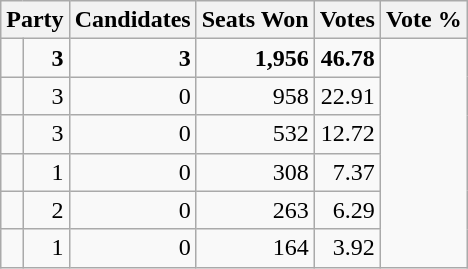<table class="wikitable" style="text-align: right;">
<tr>
<th colspan=2>Party</th>
<th scope="col" text-align="right">Candidates</th>
<th>Seats Won</th>
<th>Votes</th>
<th>Vote %</th>
</tr>
<tr style="font-weight: bold;">
<td></td>
<td>3</td>
<td>3</td>
<td>1,956</td>
<td>46.78</td>
</tr>
<tr>
<td></td>
<td>3</td>
<td>0</td>
<td>958</td>
<td>22.91</td>
</tr>
<tr>
<td></td>
<td>3</td>
<td>0</td>
<td>532</td>
<td>12.72</td>
</tr>
<tr>
<td></td>
<td>1</td>
<td>0</td>
<td>308</td>
<td>7.37</td>
</tr>
<tr>
<td></td>
<td>2</td>
<td>0</td>
<td>263</td>
<td>6.29</td>
</tr>
<tr>
<td></td>
<td>1</td>
<td>0</td>
<td>164</td>
<td>3.92</td>
</tr>
</table>
